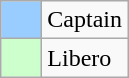<table class="wikitable">
<tr>
<td width=20px bgcolor=#9acdff></td>
<td>Captain</td>
</tr>
<tr>
<td width=20px bgcolor=#ccffcc></td>
<td>Libero</td>
</tr>
</table>
